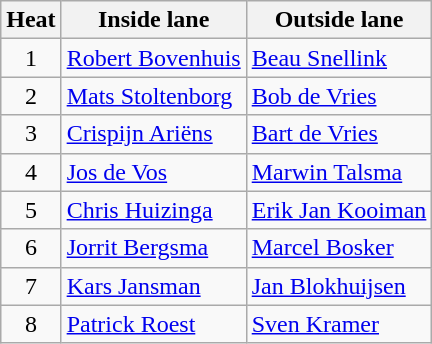<table class="wikitable">
<tr>
<th>Heat</th>
<th>Inside lane</th>
<th>Outside lane</th>
</tr>
<tr>
<td align="center">1</td>
<td><a href='#'>Robert Bovenhuis</a></td>
<td><a href='#'>Beau Snellink</a></td>
</tr>
<tr>
<td align="center">2</td>
<td><a href='#'>Mats Stoltenborg</a></td>
<td><a href='#'>Bob de Vries</a></td>
</tr>
<tr>
<td align="center">3</td>
<td><a href='#'>Crispijn Ariëns</a></td>
<td><a href='#'>Bart de Vries</a></td>
</tr>
<tr>
<td align="center">4</td>
<td><a href='#'>Jos de Vos</a></td>
<td><a href='#'>Marwin Talsma</a></td>
</tr>
<tr>
<td align="center">5</td>
<td><a href='#'>Chris Huizinga</a></td>
<td><a href='#'>Erik Jan Kooiman</a></td>
</tr>
<tr>
<td align="center">6</td>
<td><a href='#'>Jorrit Bergsma</a></td>
<td><a href='#'>Marcel Bosker</a></td>
</tr>
<tr>
<td align="center">7</td>
<td><a href='#'>Kars Jansman</a></td>
<td><a href='#'>Jan Blokhuijsen</a></td>
</tr>
<tr>
<td align="center">8</td>
<td><a href='#'>Patrick Roest</a></td>
<td><a href='#'>Sven Kramer</a></td>
</tr>
</table>
